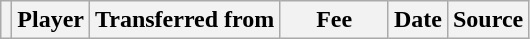<table class="wikitable plainrowheaders sortable">
<tr>
<th></th>
<th scope="col">Player</th>
<th>Transferred from</th>
<th style="width: 65px;">Fee</th>
<th scope="col">Date</th>
<th scope="col">Source</th>
</tr>
</table>
